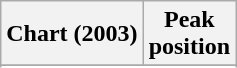<table class="wikitable sortable">
<tr>
<th align="left">Chart (2003)</th>
<th align="center">Peak<br>position</th>
</tr>
<tr>
</tr>
<tr>
</tr>
</table>
